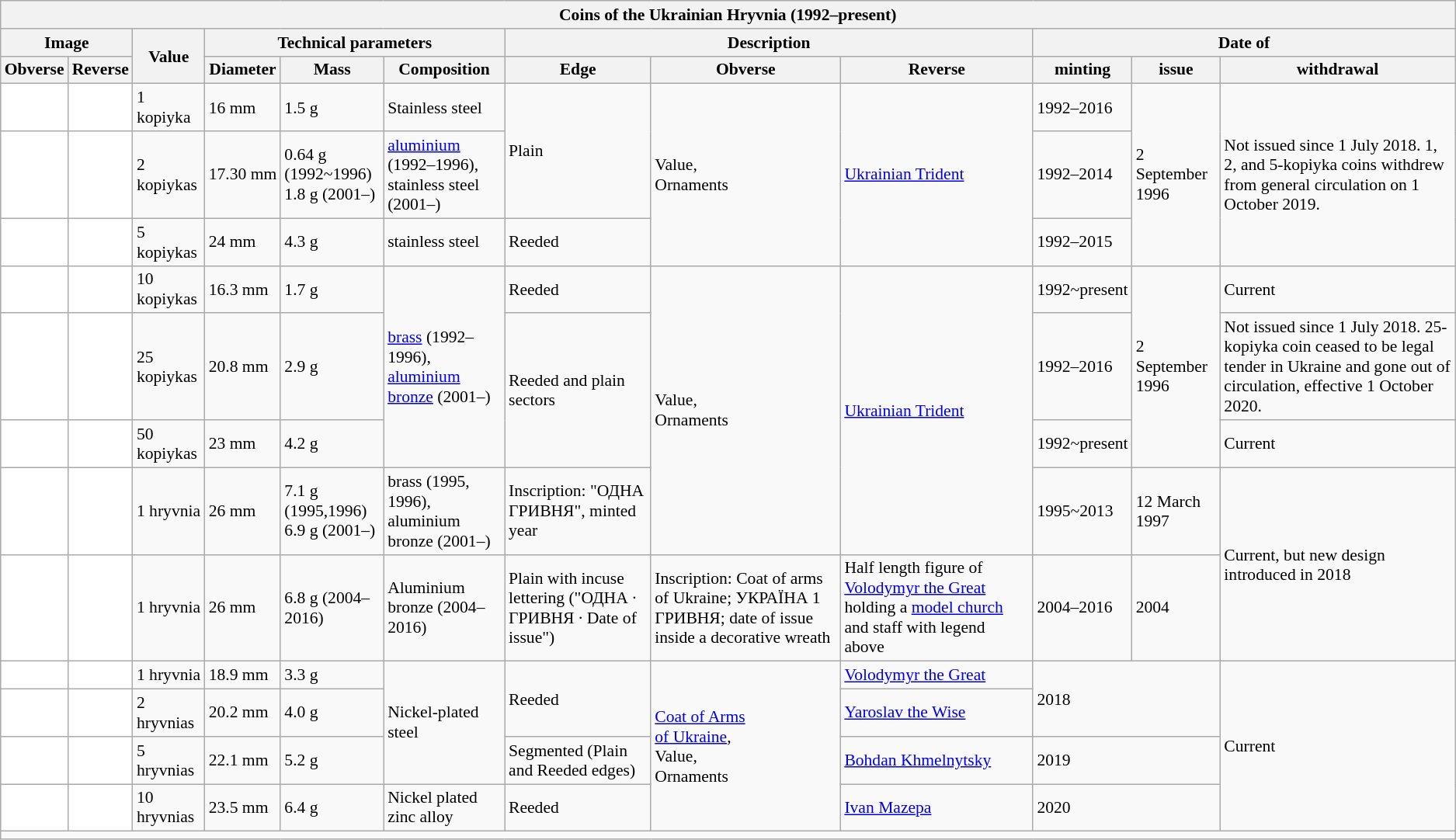<table class="wikitable" style="font-size: 90%">
<tr>
<th colspan="13">Coins of the Ukrainian Hryvnia (1992–present)</th>
</tr>
<tr>
<th colspan="2">Image</th>
<th rowspan="2">Value</th>
<th colspan="3">Technical parameters</th>
<th colspan="3">Description</th>
<th colspan="3">Date of</th>
</tr>
<tr>
<th>Obverse</th>
<th>Reverse</th>
<th>Diameter</th>
<th>Mass</th>
<th>Composition</th>
<th>Edge</th>
<th>Obverse</th>
<th>Reverse</th>
<th>minting</th>
<th>issue</th>
<th>withdrawal</th>
</tr>
<tr>
<td style="background:white;text-align:center"></td>
<td style="background:white;text-align:center"></td>
<td>1 kopiyka</td>
<td>16 mm</td>
<td>1.5 g</td>
<td>Stainless steel</td>
<td rowspan="2">Plain</td>
<td rowspan="3">Value,<br>Ornaments</td>
<td rowspan="3"><a href='#'>Ukrainian Trident</a></td>
<td>1992–2016</td>
<td rowspan="3">2 September 1996</td>
<td rowspan="3">Not issued since 1 July 2018. 1, 2, and 5-kopiyka coins withdrew from general circulation on 1 October 2019.</td>
</tr>
<tr>
<td style="background:white;text-align:center"></td>
<td style="background:white;text-align:center"></td>
<td>2 kopiykas</td>
<td>17.30 mm</td>
<td>0.64 g (1992~1996)<br>1.8 g (2001–)</td>
<td><a href='#'>aluminium</a> (1992–1996),<br>stainless steel (2001–)</td>
<td>1992–2014</td>
</tr>
<tr>
<td style="background:white;text-align:center"></td>
<td style="background:white;text-align:center"></td>
<td>5 kopiykas</td>
<td>24 mm</td>
<td>4.3 g</td>
<td>stainless steel</td>
<td>Reeded</td>
<td>1992–2015</td>
</tr>
<tr>
<td style="background:white;text-align:center"></td>
<td style="background:white;text-align:center"></td>
<td>10 kopiykas</td>
<td>16.3 mm</td>
<td>1.7 g</td>
<td rowspan="3"><a href='#'>brass</a> (1992–1996),<br><a href='#'>aluminium bronze</a> (2001–)</td>
<td>Reeded</td>
<td rowspan="4">Value,<br>Ornaments</td>
<td rowspan="4"><a href='#'>Ukrainian Trident</a></td>
<td>1992~present</td>
<td rowspan="3">2 September 1996</td>
<td>Current</td>
</tr>
<tr>
<td style="background:white;text-align:center"></td>
<td style="background:white;text-align:center"></td>
<td>25 kopiykas</td>
<td>20.8 mm</td>
<td>2.9 g</td>
<td rowspan="2">Reeded and plain sectors</td>
<td>1992–2016</td>
<td>Not issued since 1 July 2018. 25-kopiyka coin ceased to be legal tender in Ukraine and gone out of circulation, effective 1 October 2020.</td>
</tr>
<tr>
<td style="background:white;text-align:center"></td>
<td style="background:white;text-align:center"></td>
<td>50 kopiykas</td>
<td>23 mm</td>
<td>4.2 g</td>
<td>1992~present</td>
<td>Current</td>
</tr>
<tr>
<td style="background:white;text-align:center"></td>
<td style="background:white;text-align:center"></td>
<td>1 hryvnia</td>
<td>26 mm</td>
<td>7.1 g (1995,1996)<br>6.9 g (2001–)</td>
<td>brass (1995, 1996),<br>aluminium bronze (2001–)</td>
<td>Inscription: "ОДНА ГРИВНЯ", minted year</td>
<td>1995~2013</td>
<td>12 March 1997</td>
<td rowspan="2">Current, but new design introduced in 2018</td>
</tr>
<tr>
<td style="background:white;text-align:center"></td>
<td style="background:white;text-align:center"></td>
<td>1 hryvnia</td>
<td>26 mm</td>
<td>6.8 g (2004–2016)</td>
<td>Aluminium bronze (2004–2016)</td>
<td>Plain with incuse lettering ("ОДНА · ГРИВНЯ · Date of issue")</td>
<td>Inscription: Coat of arms of Ukraine; УКРАЇНА 1 ГРИВНЯ; date of issue inside a decorative wreath</td>
<td>Half length figure of <a href='#'>Volodymyr the Great</a> holding a <a href='#'>model church</a> and staff with legend above</td>
<td>2004–2016</td>
<td>2004</td>
</tr>
<tr>
<td style="background:white;text-align:center"></td>
<td style="background:white;text-align:center"></td>
<td>1 hryvnia</td>
<td>18.9 mm</td>
<td>3.3 g</td>
<td rowspan="3">Nickel-plated steel</td>
<td rowspan="2">Reeded</td>
<td rowspan="4"><a href='#'>Coat of Arms <br>of Ukraine</a>, <br>Value, <br>Ornaments</td>
<td><a href='#'>Volodymyr the Great</a></td>
<td colspan="2" rowspan="2">2018</td>
<td rowspan="4">Current</td>
</tr>
<tr>
<td style="background:white;text-align:center"></td>
<td style="background:white;text-align:center"></td>
<td>2 hryvnias</td>
<td>20.2 mm</td>
<td>4.0 g</td>
<td><a href='#'>Yaroslav the Wise</a></td>
</tr>
<tr>
<td style="background:white;text-align:center"></td>
<td style="background:white;text-align:center"></td>
<td>5 hryvnias</td>
<td>22.1 mm</td>
<td>5.2 g</td>
<td>Segmented (Plain and Reeded edges)</td>
<td><a href='#'>Bohdan Khmelnytsky</a></td>
<td colspan="2" rowspan="1">2019</td>
</tr>
<tr>
<td style="background:white;text-align:center"></td>
<td style="background:white;text-align:center"></td>
<td>10 hryvnias</td>
<td>23.5 mm</td>
<td>6.4 g</td>
<td>Nickel plated zinc alloy</td>
<td>Reeded</td>
<td><a href='#'>Ivan Mazepa</a></td>
<td colspan="2" rowspan="1">2020</td>
</tr>
<tr>
<td colspan="12"></td>
</tr>
</table>
